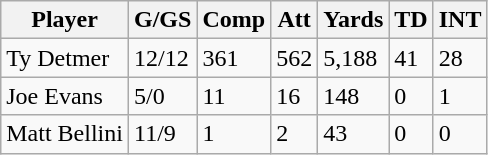<table class="wikitable">
<tr>
<th>Player</th>
<th>G/GS</th>
<th>Comp</th>
<th>Att</th>
<th>Yards</th>
<th>TD</th>
<th>INT</th>
</tr>
<tr>
<td>Ty Detmer</td>
<td>12/12</td>
<td>361</td>
<td>562</td>
<td>5,188</td>
<td>41</td>
<td>28</td>
</tr>
<tr>
<td>Joe Evans</td>
<td>5/0</td>
<td>11</td>
<td>16</td>
<td>148</td>
<td>0</td>
<td>1</td>
</tr>
<tr>
<td>Matt Bellini</td>
<td>11/9</td>
<td>1</td>
<td>2</td>
<td>43</td>
<td>0</td>
<td>0</td>
</tr>
</table>
